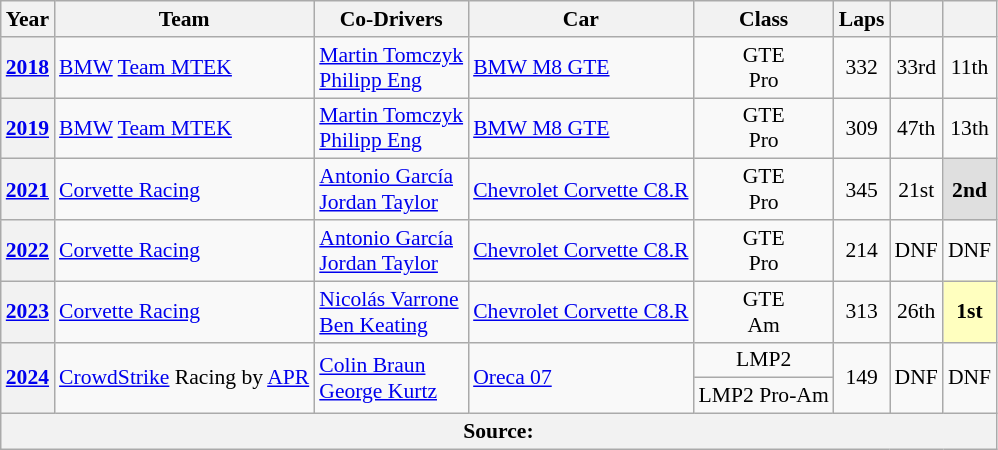<table class="wikitable" style="text-align:center; font-size:90%">
<tr>
<th>Year</th>
<th>Team</th>
<th>Co-Drivers</th>
<th>Car</th>
<th>Class</th>
<th>Laps</th>
<th></th>
<th></th>
</tr>
<tr>
<th><a href='#'>2018</a></th>
<td align="left"> <a href='#'>BMW</a> <a href='#'>Team MTEK</a></td>
<td align="left"> <a href='#'>Martin Tomczyk</a><br> <a href='#'>Philipp Eng</a></td>
<td align="left"><a href='#'>BMW M8 GTE</a></td>
<td>GTE<br>Pro</td>
<td>332</td>
<td>33rd</td>
<td>11th</td>
</tr>
<tr>
<th><a href='#'>2019</a></th>
<td align="left"> <a href='#'>BMW</a> <a href='#'>Team MTEK</a></td>
<td align="left"> <a href='#'>Martin Tomczyk</a><br> <a href='#'>Philipp Eng</a></td>
<td align="left"><a href='#'>BMW M8 GTE</a></td>
<td>GTE<br>Pro</td>
<td>309</td>
<td>47th</td>
<td>13th</td>
</tr>
<tr>
<th><a href='#'>2021</a></th>
<td align="left"> <a href='#'>Corvette Racing</a></td>
<td align="left"> <a href='#'>Antonio García</a><br> <a href='#'>Jordan Taylor</a></td>
<td align="left"><a href='#'>Chevrolet Corvette C8.R</a></td>
<td>GTE<br>Pro</td>
<td>345</td>
<td>21st</td>
<td style="background:#DFDFDF;"><strong>2nd</strong></td>
</tr>
<tr>
<th><a href='#'>2022</a></th>
<td align="left"> <a href='#'>Corvette Racing</a></td>
<td align="left"> <a href='#'>Antonio García</a><br> <a href='#'>Jordan Taylor</a></td>
<td align="left"><a href='#'>Chevrolet Corvette C8.R</a></td>
<td>GTE<br>Pro</td>
<td>214</td>
<td>DNF</td>
<td>DNF</td>
</tr>
<tr>
<th><a href='#'>2023</a></th>
<td align="left"> <a href='#'>Corvette Racing</a></td>
<td align="left"> <a href='#'>Nicolás Varrone</a><br> <a href='#'>Ben Keating</a></td>
<td align="left"><a href='#'>Chevrolet Corvette C8.R</a></td>
<td>GTE<br>Am</td>
<td>313</td>
<td>26th</td>
<td style="background:#FFFFBF;"><strong>1st</strong></td>
</tr>
<tr>
<th rowspan="2"><a href='#'>2024</a></th>
<td rowspan="2" align="left"> <a href='#'>CrowdStrike</a> Racing by <a href='#'>APR</a></td>
<td rowspan="2" align="left"> <a href='#'>Colin Braun</a><br> <a href='#'>George Kurtz</a></td>
<td rowspan="2" align="left"><a href='#'>Oreca 07</a></td>
<td>LMP2</td>
<td rowspan="2">149</td>
<td rowspan="2">DNF</td>
<td rowspan="2">DNF</td>
</tr>
<tr>
<td>LMP2 Pro-Am</td>
</tr>
<tr>
<th colspan="8">Source:</th>
</tr>
</table>
